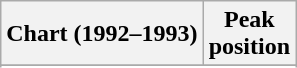<table class="wikitable sortable">
<tr>
<th align="left">Chart (1992–1993)</th>
<th align="center">Peak<br>position</th>
</tr>
<tr>
</tr>
<tr>
</tr>
</table>
